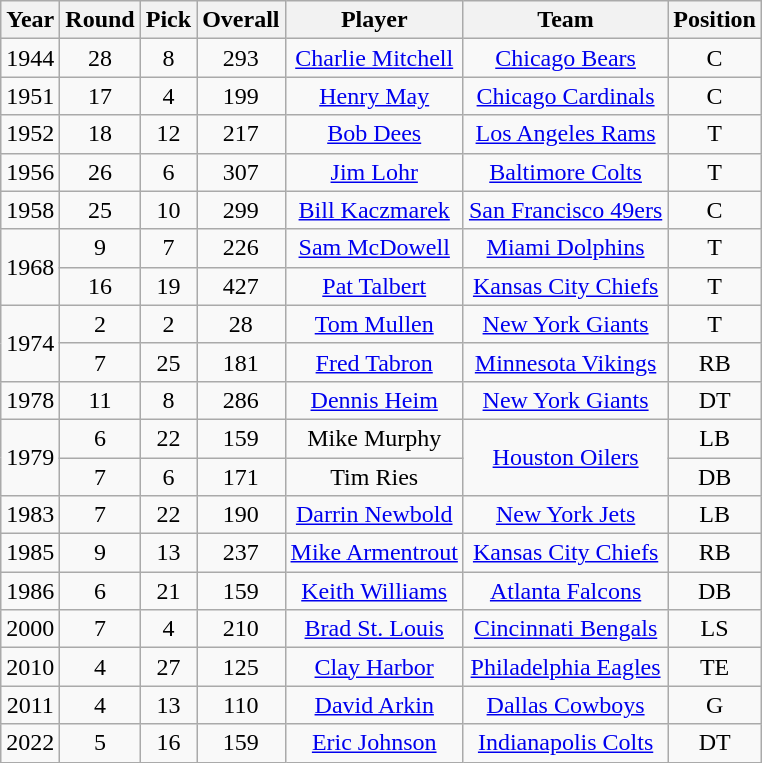<table class="wikitable sortable" style="text-align: center;">
<tr>
<th>Year</th>
<th>Round</th>
<th>Pick</th>
<th>Overall</th>
<th>Player</th>
<th>Team</th>
<th>Position</th>
</tr>
<tr>
<td>1944</td>
<td>28</td>
<td>8</td>
<td>293</td>
<td><a href='#'>Charlie Mitchell</a></td>
<td><a href='#'>Chicago Bears</a></td>
<td>C</td>
</tr>
<tr>
<td>1951</td>
<td>17</td>
<td>4</td>
<td>199</td>
<td><a href='#'>Henry May</a></td>
<td><a href='#'>Chicago Cardinals</a></td>
<td>C</td>
</tr>
<tr>
<td>1952</td>
<td>18</td>
<td>12</td>
<td>217</td>
<td><a href='#'>Bob Dees</a></td>
<td><a href='#'>Los Angeles Rams</a></td>
<td>T</td>
</tr>
<tr>
<td>1956</td>
<td>26</td>
<td>6</td>
<td>307</td>
<td><a href='#'>Jim Lohr</a></td>
<td><a href='#'>Baltimore Colts</a></td>
<td>T</td>
</tr>
<tr>
<td>1958</td>
<td>25</td>
<td>10</td>
<td>299</td>
<td><a href='#'>Bill Kaczmarek</a></td>
<td><a href='#'>San Francisco 49ers</a></td>
<td>C</td>
</tr>
<tr>
<td rowspan="2">1968</td>
<td>9</td>
<td>7</td>
<td>226</td>
<td><a href='#'>Sam McDowell</a></td>
<td><a href='#'>Miami Dolphins</a></td>
<td>T</td>
</tr>
<tr>
<td>16</td>
<td>19</td>
<td>427</td>
<td><a href='#'>Pat Talbert</a></td>
<td><a href='#'>Kansas City Chiefs</a></td>
<td>T</td>
</tr>
<tr>
<td rowspan="2">1974</td>
<td>2</td>
<td>2</td>
<td>28</td>
<td><a href='#'>Tom Mullen</a></td>
<td><a href='#'>New York Giants</a></td>
<td>T</td>
</tr>
<tr>
<td>7</td>
<td>25</td>
<td>181</td>
<td><a href='#'>Fred Tabron</a></td>
<td><a href='#'>Minnesota Vikings</a></td>
<td>RB</td>
</tr>
<tr>
<td>1978</td>
<td>11</td>
<td>8</td>
<td>286</td>
<td><a href='#'>Dennis Heim</a></td>
<td><a href='#'>New York Giants</a></td>
<td>DT</td>
</tr>
<tr>
<td rowspan="2">1979</td>
<td>6</td>
<td>22</td>
<td>159</td>
<td>Mike Murphy</td>
<td rowspan="2"><a href='#'>Houston Oilers</a></td>
<td>LB</td>
</tr>
<tr>
<td>7</td>
<td>6</td>
<td>171</td>
<td>Tim Ries</td>
<td>DB</td>
</tr>
<tr>
<td>1983</td>
<td>7</td>
<td>22</td>
<td>190</td>
<td><a href='#'>Darrin Newbold</a></td>
<td><a href='#'>New York Jets</a></td>
<td>LB</td>
</tr>
<tr>
<td>1985</td>
<td>9</td>
<td>13</td>
<td>237</td>
<td><a href='#'>Mike Armentrout</a></td>
<td><a href='#'>Kansas City Chiefs</a></td>
<td>RB</td>
</tr>
<tr>
<td>1986</td>
<td>6</td>
<td>21</td>
<td>159</td>
<td><a href='#'>Keith Williams</a></td>
<td><a href='#'>Atlanta Falcons</a></td>
<td>DB</td>
</tr>
<tr>
<td>2000</td>
<td>7</td>
<td>4</td>
<td>210</td>
<td><a href='#'>Brad St. Louis</a></td>
<td><a href='#'>Cincinnati Bengals</a></td>
<td>LS</td>
</tr>
<tr>
<td>2010</td>
<td>4</td>
<td>27</td>
<td>125</td>
<td><a href='#'>Clay Harbor</a></td>
<td><a href='#'>Philadelphia Eagles</a></td>
<td>TE</td>
</tr>
<tr>
<td>2011</td>
<td>4</td>
<td>13</td>
<td>110</td>
<td><a href='#'>David Arkin</a></td>
<td><a href='#'>Dallas Cowboys</a></td>
<td>G</td>
</tr>
<tr>
<td>2022</td>
<td>5</td>
<td>16</td>
<td>159</td>
<td><a href='#'>Eric Johnson</a></td>
<td><a href='#'>Indianapolis Colts</a></td>
<td>DT</td>
</tr>
</table>
